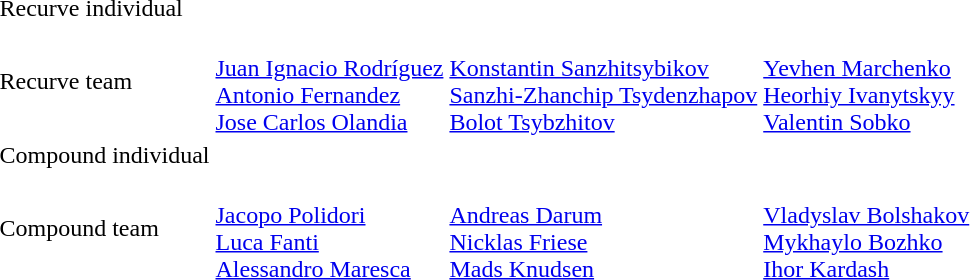<table>
<tr>
<td>Recurve individual</td>
<td></td>
<td></td>
<td></td>
</tr>
<tr>
<td>Recurve team</td>
<td><br><a href='#'>Juan Ignacio Rodríguez</a><br><a href='#'>Antonio Fernandez</a><br><a href='#'>Jose Carlos Olandia</a></td>
<td><br><a href='#'>Konstantin Sanzhitsybikov</a><br><a href='#'>Sanzhi-Zhanchip Tsydenzhapov</a><br><a href='#'>Bolot Tsybzhitov</a></td>
<td><br><a href='#'>Yevhen Marchenko</a><br><a href='#'>Heorhiy Ivanytskyy</a><br><a href='#'>Valentin Sobko</a></td>
</tr>
<tr>
<td>Compound individual</td>
<td></td>
<td></td>
<td></td>
</tr>
<tr>
<td>Compound team</td>
<td><br><a href='#'>Jacopo Polidori</a><br><a href='#'>Luca Fanti</a><br><a href='#'>Alessandro Maresca</a></td>
<td><br><a href='#'>Andreas Darum</a><br><a href='#'>Nicklas Friese</a><br><a href='#'>Mads Knudsen</a></td>
<td><br><a href='#'>Vladyslav Bolshakov</a><br><a href='#'>Mykhaylo Bozhko</a><br><a href='#'>Ihor Kardash</a></td>
</tr>
</table>
